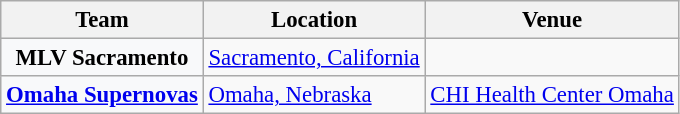<table class="wikitable sortable plainrowheaders" style="font-size:95%">
<tr>
<th scope="col">Team</th>
<th scope="col" class="unsortable">Location</th>
<th scope="col" class="unsortable">Venue</th>
</tr>
<tr>
<th scope="row" style="background:#f8f9fa"><strong>MLV Sacramento</strong></th>
<td><a href='#'>Sacramento, California</a></td>
<td></td>
</tr>
<tr>
<th scope="row" style="background:#f8f9fa"><strong><a href='#'>Omaha Supernovas</a></strong></th>
<td><a href='#'>Omaha, Nebraska</a></td>
<td><a href='#'>CHI Health Center Omaha</a></td>
</tr>
</table>
